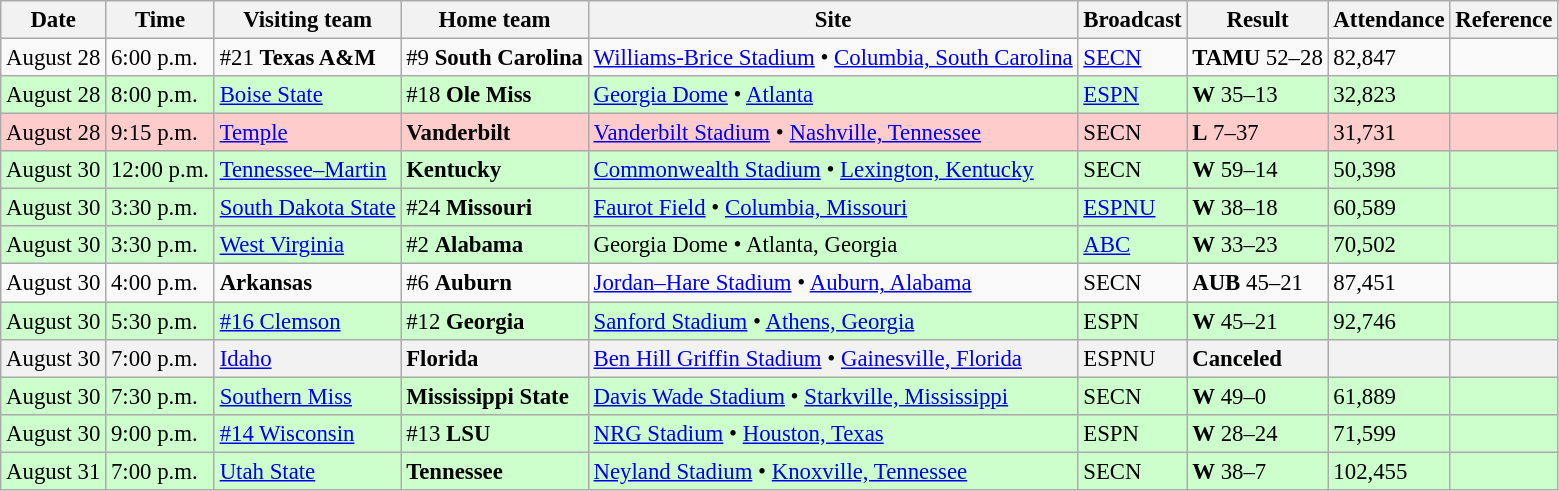<table class="wikitable" style="font-size:95%;">
<tr>
<th>Date</th>
<th>Time</th>
<th>Visiting team</th>
<th>Home team</th>
<th>Site</th>
<th>Broadcast</th>
<th>Result</th>
<th>Attendance</th>
<th class="unsortable">Reference</th>
</tr>
<tr bgcolor=>
<td>August 28</td>
<td>6:00 p.m.</td>
<td>#21 <strong>Texas A&M</strong></td>
<td>#9 <strong>South Carolina</strong></td>
<td><a href='#'>Williams-Brice Stadium</a> • <a href='#'>Columbia, South Carolina</a></td>
<td><a href='#'>SECN</a></td>
<td><strong>TAMU</strong> 52–28</td>
<td>82,847</td>
<td></td>
</tr>
<tr bgcolor=ccffcc>
<td>August 28</td>
<td>8:00 p.m.</td>
<td><a href='#'>Boise State</a></td>
<td>#18 <strong>Ole Miss</strong></td>
<td><a href='#'>Georgia Dome</a> • <a href='#'>Atlanta</a></td>
<td><a href='#'>ESPN</a></td>
<td><strong>W</strong> 35–13</td>
<td>32,823</td>
<td></td>
</tr>
<tr bgcolor=#ffcccc>
<td>August 28</td>
<td>9:15 p.m.</td>
<td><a href='#'>Temple</a></td>
<td><strong>Vanderbilt</strong></td>
<td><a href='#'>Vanderbilt Stadium</a> • <a href='#'>Nashville, Tennessee</a></td>
<td>SECN</td>
<td><strong>L</strong> 7–37</td>
<td>31,731</td>
<td></td>
</tr>
<tr bgcolor=ccffcc>
<td>August 30</td>
<td>12:00 p.m.</td>
<td><a href='#'>Tennessee–Martin</a></td>
<td><strong>Kentucky</strong></td>
<td><a href='#'>Commonwealth Stadium</a> • <a href='#'>Lexington, Kentucky</a></td>
<td>SECN</td>
<td><strong>W</strong> 59–14</td>
<td>50,398</td>
<td></td>
</tr>
<tr bgcolor=ccffcc>
<td>August 30</td>
<td>3:30 p.m.</td>
<td><a href='#'>South Dakota State</a></td>
<td>#24 <strong>Missouri</strong></td>
<td><a href='#'>Faurot Field</a> • <a href='#'>Columbia, Missouri</a></td>
<td><a href='#'>ESPNU</a></td>
<td><strong>W</strong> 38–18</td>
<td>60,589</td>
<td></td>
</tr>
<tr bgcolor=ccffcc>
<td>August 30</td>
<td>3:30 p.m.</td>
<td><a href='#'>West Virginia</a></td>
<td>#2 <strong>Alabama</strong></td>
<td>Georgia Dome • Atlanta, Georgia</td>
<td><a href='#'>ABC</a></td>
<td><strong>W</strong> 33–23</td>
<td>70,502</td>
<td></td>
</tr>
<tr bgcolor=>
<td>August 30</td>
<td>4:00 p.m.</td>
<td><strong>Arkansas</strong></td>
<td>#6 <strong>Auburn</strong></td>
<td><a href='#'>Jordan–Hare Stadium</a> • <a href='#'>Auburn, Alabama</a></td>
<td>SECN</td>
<td><strong>AUB</strong> 45–21</td>
<td>87,451</td>
<td></td>
</tr>
<tr bgcolor=ccffcc>
<td>August 30</td>
<td>5:30 p.m.</td>
<td><a href='#'>#16 Clemson</a></td>
<td>#12 <strong>Georgia</strong></td>
<td><a href='#'>Sanford Stadium</a> • <a href='#'>Athens, Georgia</a></td>
<td>ESPN</td>
<td><strong>W</strong> 45–21</td>
<td>92,746</td>
<td></td>
</tr>
<tr bgcolor="#F2F2F2">
<td>August 30</td>
<td>7:00 p.m.</td>
<td><a href='#'>Idaho</a></td>
<td><strong>Florida</strong></td>
<td><a href='#'>Ben Hill Griffin Stadium</a> • <a href='#'>Gainesville, Florida</a></td>
<td>ESPNU</td>
<td><strong>Canceled</strong></td>
<td></td>
<td></td>
</tr>
<tr bgcolor=ccffcc>
<td>August 30</td>
<td>7:30 p.m.</td>
<td><a href='#'>Southern Miss</a></td>
<td><strong>Mississippi State</strong></td>
<td><a href='#'>Davis Wade Stadium</a> • <a href='#'>Starkville, Mississippi</a></td>
<td>SECN</td>
<td><strong>W</strong> 49–0</td>
<td>61,889</td>
<td></td>
</tr>
<tr bgcolor=ccffcc>
<td>August 30</td>
<td>9:00 p.m.</td>
<td><a href='#'>#14 Wisconsin</a></td>
<td>#13 <strong>LSU</strong></td>
<td><a href='#'>NRG Stadium</a> • <a href='#'>Houston, Texas</a></td>
<td>ESPN</td>
<td><strong>W</strong> 28–24</td>
<td>71,599</td>
<td></td>
</tr>
<tr bgcolor=ccffcc>
<td>August 31</td>
<td>7:00 p.m.</td>
<td><a href='#'>Utah State</a></td>
<td><strong>Tennessee</strong></td>
<td><a href='#'>Neyland Stadium</a> • <a href='#'>Knoxville, Tennessee</a></td>
<td>SECN</td>
<td><strong>W</strong> 38–7</td>
<td>102,455</td>
<td></td>
</tr>
</table>
